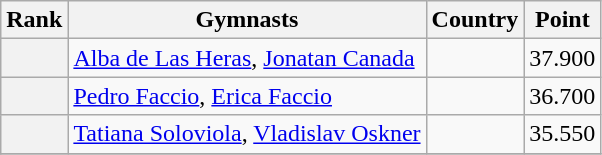<table class="wikitable sortable">
<tr>
<th>Rank</th>
<th>Gymnasts</th>
<th>Country</th>
<th>Point</th>
</tr>
<tr>
<th></th>
<td><a href='#'>Alba de Las Heras</a>, <a href='#'>Jonatan Canada</a></td>
<td></td>
<td>37.900</td>
</tr>
<tr>
<th></th>
<td><a href='#'>Pedro Faccio</a>, <a href='#'>Erica Faccio</a></td>
<td></td>
<td>36.700</td>
</tr>
<tr>
<th></th>
<td><a href='#'>Tatiana Soloviola</a>, <a href='#'>Vladislav Oskner</a></td>
<td></td>
<td>35.550</td>
</tr>
<tr>
</tr>
</table>
